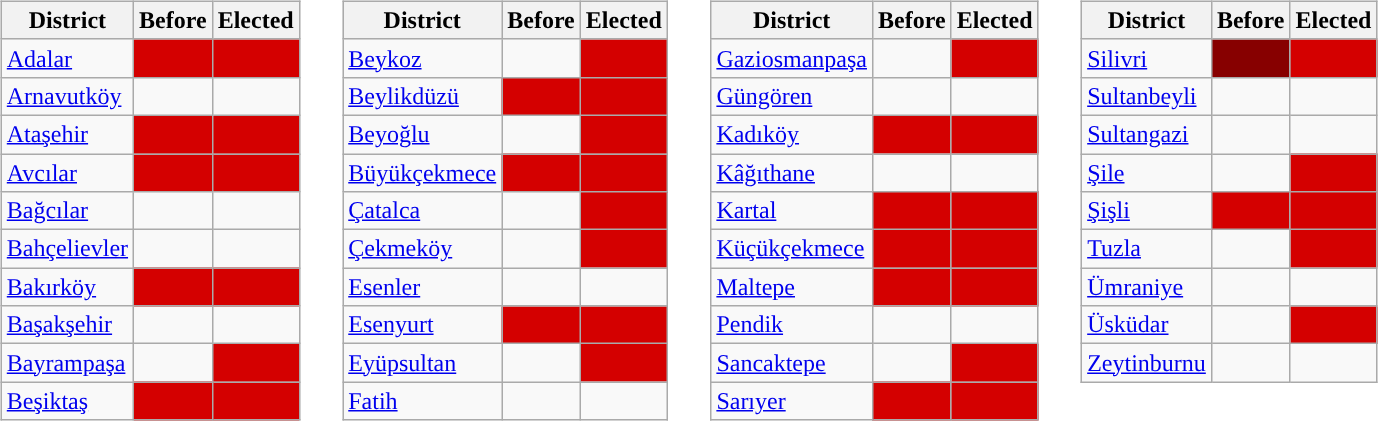<table>
<tr>
<td style="vertical-align:top"><br><table class="wikitable">
<tr>
<th>District</th>
<th>Before</th>
<th>Elected</th>
</tr>
<tr>
<td><a href='#'>Adalar</a></td>
<td style="background:#D40000; text-align:center;"></td>
<td style="background:#D40000; text-align:center;"></td>
</tr>
<tr>
<td><a href='#'>Arnavutköy</a></td>
<td style="background:"></td>
<td style="background:"></td>
</tr>
<tr>
<td><a href='#'>Ataşehir</a></td>
<td style="background:#d40000; text-align:center;"></td>
<td style="background:#d40000; text-align:center;"></td>
</tr>
<tr>
<td><a href='#'>Avcılar</a></td>
<td style="background:#d40000; text-align:center;"></td>
<td style="background:#d40000; text-align:center;"></td>
</tr>
<tr>
<td><a href='#'>Bağcılar</a></td>
<td style="background:"></td>
<td style="background:"></td>
</tr>
<tr>
<td><a href='#'>Bahçelievler</a></td>
<td style="background:"></td>
<td style="background:"></td>
</tr>
<tr>
<td><a href='#'>Bakırköy</a></td>
<td style="background:#d40000; text-align:center;"></td>
<td style="background:#d40000; text-align:center;"></td>
</tr>
<tr>
<td><a href='#'>Başakşehir</a></td>
<td style="background:"></td>
<td style="background:"></td>
</tr>
<tr>
<td><a href='#'>Bayrampaşa</a></td>
<td style="background:"></td>
<td style="background:#d40000; text-align:center;"></td>
</tr>
<tr>
<td><a href='#'>Beşiktaş</a></td>
<td style="background:#d40000; text-align:center;"></td>
<td style="background:#d40000; text-align:center;"></td>
</tr>
</table>
</td>
<td> </td>
<td style="vertical-align:top"><br><table class="wikitable">
<tr>
<th>District</th>
<th>Before</th>
<th>Elected</th>
</tr>
<tr>
<td><a href='#'>Beykoz</a></td>
<td style="background:"></td>
<td style="background:#d40000; text-align:center;"></td>
</tr>
<tr>
<td><a href='#'>Beylikdüzü</a></td>
<td style="background:#d40000; text-align:center;"></td>
<td style="background:#d40000; text-align:center;"></td>
</tr>
<tr>
<td><a href='#'>Beyoğlu</a></td>
<td style="background:"></td>
<td style="background:#d40000; text-align:center;"></td>
</tr>
<tr>
<td><a href='#'>Büyükçekmece</a></td>
<td style="background:#d40000; text-align:center;"></td>
<td style="background:#d40000; text-align:center;"></td>
</tr>
<tr>
<td><a href='#'>Çatalca</a></td>
<td style="background:"></td>
<td style="background:#d40000; text-align:center;"></td>
</tr>
<tr>
<td><a href='#'>Çekmeköy</a></td>
<td style="background:"></td>
<td style="background:#d40000; text-align:center;"></td>
</tr>
<tr>
<td><a href='#'>Esenler</a></td>
<td style="background:"></td>
<td style="background:"></td>
</tr>
<tr>
<td><a href='#'>Esenyurt</a></td>
<td style="background:#d40000; text-align:center;"></td>
<td style="background:#d40000; text-align:center;"></td>
</tr>
<tr>
<td><a href='#'>Eyüpsultan</a></td>
<td style="background:"></td>
<td style="background:#d40000; text-align:center;"></td>
</tr>
<tr>
<td><a href='#'>Fatih</a></td>
<td style="background:"></td>
<td style="background:"></td>
</tr>
</table>
</td>
<td> </td>
<td style="vertical-align:top"><br><table class="wikitable">
<tr>
<th>District</th>
<th>Before</th>
<th>Elected</th>
</tr>
<tr>
<td><a href='#'>Gaziosmanpaşa</a></td>
<td style="background:"></td>
<td style="background:#d40000; text-align:center;"></td>
</tr>
<tr>
<td><a href='#'>Güngören</a></td>
<td style="background:"></td>
<td style="background:"></td>
</tr>
<tr>
<td><a href='#'>Kadıköy</a></td>
<td style="background:#d40000; text-align:center;"></td>
<td style="background:#d40000; text-align:center;"></td>
</tr>
<tr>
<td><a href='#'>Kâğıthane</a></td>
<td style="background:"></td>
<td style="background:"></td>
</tr>
<tr>
<td><a href='#'>Kartal</a></td>
<td style="background:#d40000; text-align:center;"></td>
<td style="background:#d40000; text-align:center;"></td>
</tr>
<tr>
<td><a href='#'>Küçükçekmece</a></td>
<td style="background:#d40000; text-align:center;"></td>
<td style="background:#d40000; text-align:center;"></td>
</tr>
<tr>
<td><a href='#'>Maltepe</a></td>
<td style="background:#d40000; text-align:center;"></td>
<td style="background:#d40000; text-align:center;"></td>
</tr>
<tr>
<td><a href='#'>Pendik</a></td>
<td style="background:"></td>
<td style="background:"></td>
</tr>
<tr>
<td><a href='#'>Sancaktepe</a></td>
<td style="background:"></td>
<td style="background:#d40000; text-align:center;"></td>
</tr>
<tr>
<td><a href='#'>Sarıyer</a></td>
<td style="background:#d40000; text-align:center;"></td>
<td style="background:#d40000; text-align:center;"></td>
</tr>
</table>
</td>
<td> </td>
<td style="vertical-align:top"><br><table class="wikitable">
<tr>
<th>District</th>
<th>Before</th>
<th>Elected</th>
</tr>
<tr>
<td><a href='#'>Silivri</a></td>
<td style="background:#870000; text-align:center;"></td>
<td style="background:#d40000; text-align:center;"></td>
</tr>
<tr>
<td><a href='#'>Sultanbeyli</a></td>
<td style="background:"></td>
<td style="background:"></td>
</tr>
<tr>
<td><a href='#'>Sultangazi</a></td>
<td style="background:"></td>
<td style="background:"></td>
</tr>
<tr>
<td><a href='#'>Şile</a></td>
<td style="background:"></td>
<td style="background:#d40000; text-align:center;"></td>
</tr>
<tr>
<td><a href='#'>Şişli</a></td>
<td style="background:#d40000; text-align:center;"></td>
<td style="background:#d40000; text-align:center;"></td>
</tr>
<tr>
<td><a href='#'>Tuzla</a></td>
<td style="background:"></td>
<td style="background:#d40000; text-align:center;"></td>
</tr>
<tr>
<td><a href='#'>Ümraniye</a></td>
<td style="background:"></td>
<td style="background:"></td>
</tr>
<tr>
<td><a href='#'>Üsküdar</a></td>
<td style="background:"></td>
<td style="background:#d40000; text-align:center;"></td>
</tr>
<tr>
<td><a href='#'>Zeytinburnu</a></td>
<td style="background:"></td>
<td style="background:"></td>
</tr>
</table>
</td>
</tr>
</table>
